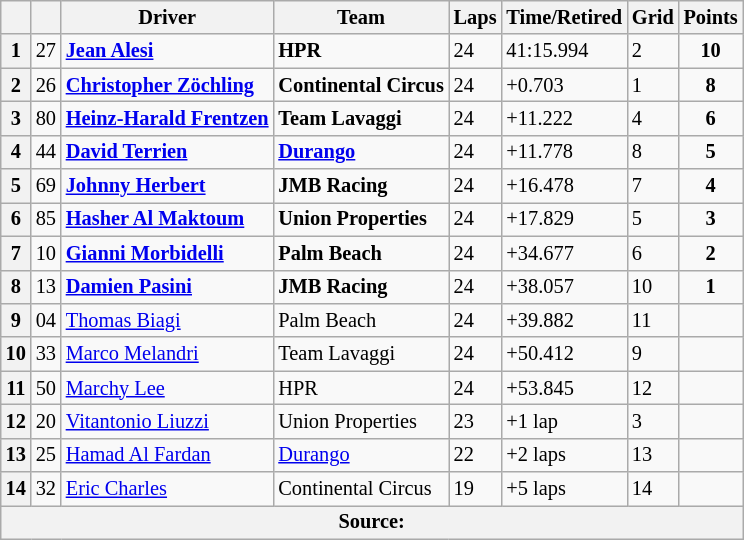<table class="wikitable" style="font-size: 85%">
<tr>
<th></th>
<th></th>
<th>Driver</th>
<th>Team</th>
<th>Laps</th>
<th>Time/Retired</th>
<th>Grid</th>
<th>Points</th>
</tr>
<tr>
<th>1</th>
<td align="center">27</td>
<td> <strong><a href='#'>Jean Alesi</a></strong></td>
<td><strong>HPR</strong></td>
<td>24</td>
<td>41:15.994</td>
<td>2</td>
<td align="center"><strong>10</strong></td>
</tr>
<tr>
<th>2</th>
<td align="center">26</td>
<td> <strong><a href='#'>Christopher Zöchling</a></strong></td>
<td><strong>Continental Circus</strong></td>
<td>24</td>
<td>+0.703</td>
<td>1</td>
<td align="center"><strong>8</strong></td>
</tr>
<tr>
<th>3</th>
<td align="center">80</td>
<td> <strong><a href='#'>Heinz-Harald Frentzen</a></strong></td>
<td><strong>Team Lavaggi</strong></td>
<td>24</td>
<td>+11.222</td>
<td>4</td>
<td align="center"><strong>6</strong></td>
</tr>
<tr>
<th>4</th>
<td align="center">44</td>
<td> <strong><a href='#'>David Terrien</a></strong></td>
<td><strong><a href='#'>Durango</a></strong></td>
<td>24</td>
<td>+11.778</td>
<td>8</td>
<td align="center"><strong>5</strong></td>
</tr>
<tr>
<th>5</th>
<td align="center">69</td>
<td> <strong><a href='#'>Johnny Herbert</a></strong></td>
<td><strong>JMB Racing</strong></td>
<td>24</td>
<td>+16.478</td>
<td>7</td>
<td align="center"><strong>4</strong></td>
</tr>
<tr>
<th>6</th>
<td align="center">85</td>
<td> <strong><a href='#'>Hasher Al Maktoum</a></strong></td>
<td><strong>Union Properties</strong></td>
<td>24</td>
<td>+17.829</td>
<td>5</td>
<td align="center"><strong>3</strong></td>
</tr>
<tr>
<th>7</th>
<td align="center">10</td>
<td> <strong><a href='#'>Gianni Morbidelli</a></strong></td>
<td><strong>Palm Beach</strong></td>
<td>24</td>
<td>+34.677</td>
<td>6</td>
<td align="center"><strong>2</strong></td>
</tr>
<tr>
<th>8</th>
<td align="center">13</td>
<td> <strong><a href='#'>Damien Pasini</a></strong></td>
<td><strong>JMB Racing</strong></td>
<td>24</td>
<td>+38.057</td>
<td>10</td>
<td align="center"><strong>1</strong></td>
</tr>
<tr>
<th>9</th>
<td align="center">04</td>
<td> <a href='#'>Thomas Biagi</a></td>
<td>Palm Beach</td>
<td>24</td>
<td>+39.882</td>
<td>11</td>
<td></td>
</tr>
<tr>
<th>10</th>
<td align="center">33</td>
<td> <a href='#'>Marco Melandri</a></td>
<td>Team Lavaggi</td>
<td>24</td>
<td>+50.412</td>
<td>9</td>
<td></td>
</tr>
<tr>
<th>11</th>
<td align="center">50</td>
<td> <a href='#'>Marchy Lee</a></td>
<td>HPR</td>
<td>24</td>
<td>+53.845</td>
<td>12</td>
<td></td>
</tr>
<tr>
<th>12</th>
<td align="center">20</td>
<td> <a href='#'>Vitantonio Liuzzi</a></td>
<td>Union Properties</td>
<td>23</td>
<td>+1 lap</td>
<td>3</td>
<td></td>
</tr>
<tr>
<th>13</th>
<td align="center">25</td>
<td> <a href='#'>Hamad Al Fardan</a></td>
<td><a href='#'>Durango</a></td>
<td>22</td>
<td>+2 laps</td>
<td>13</td>
<td></td>
</tr>
<tr>
<th>14</th>
<td align="center">32</td>
<td> <a href='#'>Eric Charles</a></td>
<td>Continental Circus</td>
<td>19</td>
<td>+5 laps</td>
<td>14</td>
<td></td>
</tr>
<tr>
<th colspan="8">Source:</th>
</tr>
</table>
